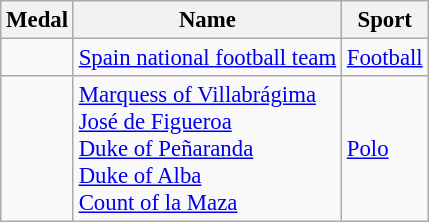<table class="wikitable sortable"  style="font-size:95%">
<tr>
<th>Medal</th>
<th>Name</th>
<th>Sport</th>
</tr>
<tr>
<td></td>
<td><a href='#'>Spain national football team</a><br></td>
<td><a href='#'>Football</a></td>
</tr>
<tr>
<td></td>
<td><a href='#'>Marquess of Villabrágima</a> <br> <a href='#'>José de Figueroa</a> <br> <a href='#'>Duke of Peñaranda</a> <br> <a href='#'>Duke of Alba</a> <br> <a href='#'>Count of la Maza</a></td>
<td><a href='#'>Polo</a></td>
</tr>
</table>
